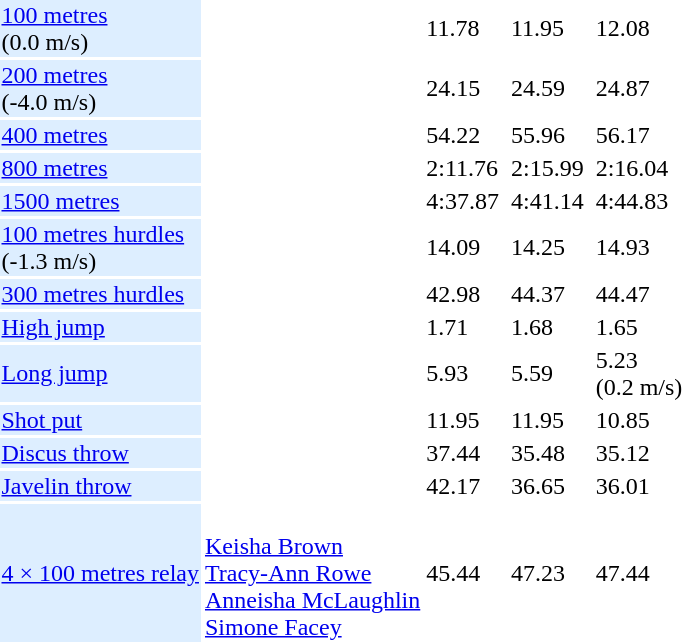<table>
<tr>
<td bgcolor = DDEEFF><a href='#'>100 metres</a> <br> (0.0 m/s)</td>
<td></td>
<td>11.78</td>
<td></td>
<td>11.95</td>
<td></td>
<td>12.08</td>
</tr>
<tr>
<td bgcolor = DDEEFF><a href='#'>200 metres</a> <br> (-4.0 m/s)</td>
<td></td>
<td>24.15</td>
<td></td>
<td>24.59</td>
<td></td>
<td>24.87</td>
</tr>
<tr>
<td bgcolor = DDEEFF><a href='#'>400 metres</a></td>
<td></td>
<td>54.22</td>
<td></td>
<td>55.96</td>
<td></td>
<td>56.17</td>
</tr>
<tr>
<td bgcolor = DDEEFF><a href='#'>800 metres</a></td>
<td></td>
<td>2:11.76</td>
<td></td>
<td>2:15.99</td>
<td></td>
<td>2:16.04</td>
</tr>
<tr>
<td bgcolor = DDEEFF><a href='#'>1500 metres</a></td>
<td></td>
<td>4:37.87</td>
<td></td>
<td>4:41.14</td>
<td></td>
<td>4:44.83</td>
</tr>
<tr>
<td bgcolor = DDEEFF><a href='#'>100 metres hurdles</a> <br> (-1.3 m/s)</td>
<td></td>
<td>14.09</td>
<td></td>
<td>14.25</td>
<td></td>
<td>14.93</td>
</tr>
<tr>
<td bgcolor = DDEEFF><a href='#'>300 metres hurdles</a></td>
<td></td>
<td>42.98</td>
<td></td>
<td>44.37</td>
<td></td>
<td>44.47</td>
</tr>
<tr>
<td bgcolor = DDEEFF><a href='#'>High jump</a></td>
<td></td>
<td>1.71</td>
<td></td>
<td>1.68</td>
<td></td>
<td>1.65</td>
</tr>
<tr>
<td bgcolor = DDEEFF><a href='#'>Long jump</a></td>
<td></td>
<td>5.93</td>
<td></td>
<td>5.59</td>
<td></td>
<td>5.23 <br> (0.2 m/s)</td>
</tr>
<tr>
<td bgcolor = DDEEFF><a href='#'>Shot put</a></td>
<td></td>
<td>11.95</td>
<td></td>
<td>11.95</td>
<td></td>
<td>10.85</td>
</tr>
<tr>
<td bgcolor = DDEEFF><a href='#'>Discus throw</a></td>
<td></td>
<td>37.44</td>
<td></td>
<td>35.48</td>
<td></td>
<td>35.12</td>
</tr>
<tr>
<td bgcolor = DDEEFF><a href='#'>Javelin throw</a></td>
<td></td>
<td>42.17</td>
<td></td>
<td>36.65</td>
<td></td>
<td>36.01</td>
</tr>
<tr>
<td bgcolor = DDEEFF><a href='#'>4 × 100 metres relay</a></td>
<td> <br> <a href='#'>Keisha Brown</a> <br> <a href='#'>Tracy-Ann Rowe</a> <br> <a href='#'>Anneisha McLaughlin</a> <br> <a href='#'>Simone Facey</a></td>
<td>45.44</td>
<td></td>
<td>47.23</td>
<td></td>
<td>47.44</td>
</tr>
</table>
